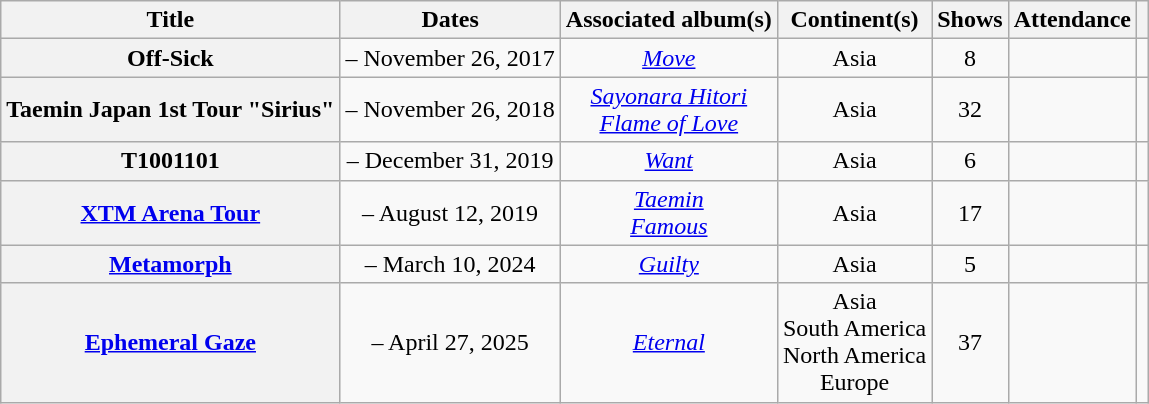<table class="wikitable sortable plainrowheaders" style="text-align:center;">
<tr>
<th scope="col">Title</th>
<th scope="col">Dates</th>
<th scope="col">Associated album(s)</th>
<th scope="col">Continent(s)</th>
<th scope="col">Shows</th>
<th scope="col">Attendance</th>
<th scope="col" class="unsortable"></th>
</tr>
<tr>
<th scope="row">Off-Sick</th>
<td> – November 26, 2017</td>
<td><em><a href='#'>Move</a></em></td>
<td>Asia</td>
<td>8</td>
<td></td>
<td></td>
</tr>
<tr>
<th scope="row">Taemin Japan 1st Tour "Sirius"</th>
<td> – November 26, 2018</td>
<td><em><a href='#'>Sayonara Hitori</a></em><br><em><a href='#'>Flame of Love</a></em></td>
<td>Asia</td>
<td>32</td>
<td></td>
<td></td>
</tr>
<tr>
<th scope="row">T1001101</th>
<td> – December 31, 2019</td>
<td><em><a href='#'>Want</a></em></td>
<td>Asia</td>
<td>6</td>
<td></td>
<td></td>
</tr>
<tr>
<th scope="row"><a href='#'>XTM Arena Tour </a></th>
<td> – August 12, 2019</td>
<td><em><a href='#'>Taemin</a></em><br><em><a href='#'>Famous</a></em></td>
<td>Asia</td>
<td>17</td>
<td></td>
<td></td>
</tr>
<tr>
<th scope="row"><a href='#'>Metamorph</a></th>
<td> – March 10, 2024</td>
<td><em><a href='#'>Guilty</a></em></td>
<td>Asia</td>
<td>5</td>
<td></td>
<td></td>
</tr>
<tr>
<th scope="row"><a href='#'>Ephemeral Gaze</a></th>
<td> – April 27, 2025</td>
<td><em><a href='#'>Eternal</a></em></td>
<td>Asia<br>South America<br>North America<br>Europe</td>
<td>37</td>
<td></td>
<td></td>
</tr>
</table>
